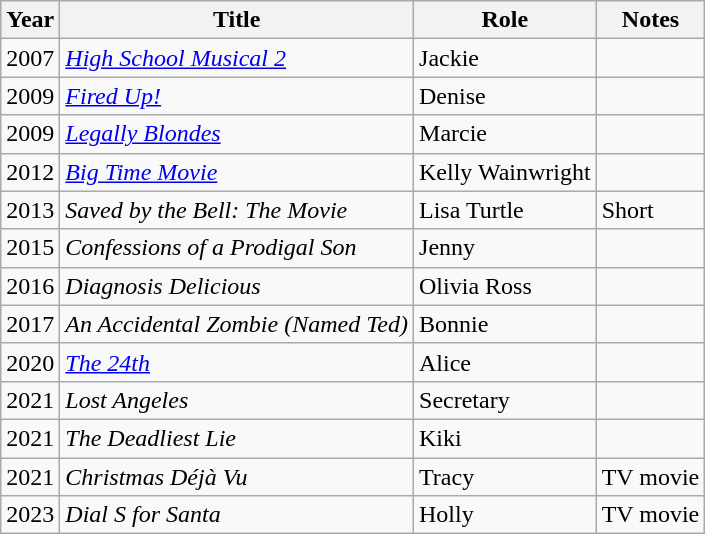<table class="wikitable sortable">
<tr>
<th>Year</th>
<th>Title</th>
<th>Role</th>
<th class="unsortable">Notes</th>
</tr>
<tr>
<td>2007</td>
<td><em><a href='#'>High School Musical 2</a></em></td>
<td>Jackie</td>
<td></td>
</tr>
<tr>
<td>2009</td>
<td><em><a href='#'>Fired Up!</a></em></td>
<td>Denise</td>
<td></td>
</tr>
<tr>
<td>2009</td>
<td><em><a href='#'>Legally Blondes</a></em></td>
<td>Marcie</td>
<td></td>
</tr>
<tr>
<td>2012</td>
<td><em><a href='#'>Big Time Movie</a></em></td>
<td>Kelly Wainwright</td>
<td></td>
</tr>
<tr>
<td>2013</td>
<td><em>Saved by the Bell: The Movie</em></td>
<td>Lisa Turtle</td>
<td>Short</td>
</tr>
<tr>
<td>2015</td>
<td><em>Confessions of a Prodigal Son</em></td>
<td>Jenny</td>
<td></td>
</tr>
<tr>
<td>2016</td>
<td><em>Diagnosis Delicious</em></td>
<td>Olivia Ross</td>
<td></td>
</tr>
<tr>
<td>2017</td>
<td><em>An Accidental Zombie (Named Ted)</em></td>
<td>Bonnie</td>
<td></td>
</tr>
<tr>
<td>2020</td>
<td><em><a href='#'>The 24th</a></em></td>
<td>Alice</td>
<td></td>
</tr>
<tr>
<td>2021</td>
<td><em>Lost Angeles</em></td>
<td>Secretary</td>
<td></td>
</tr>
<tr>
<td>2021</td>
<td><em>The Deadliest Lie</em></td>
<td>Kiki</td>
<td></td>
</tr>
<tr>
<td>2021</td>
<td><em>Christmas Déjà Vu</em></td>
<td>Tracy</td>
<td>TV movie</td>
</tr>
<tr>
<td>2023</td>
<td><em>Dial S for Santa</em></td>
<td>Holly</td>
<td>TV movie</td>
</tr>
</table>
